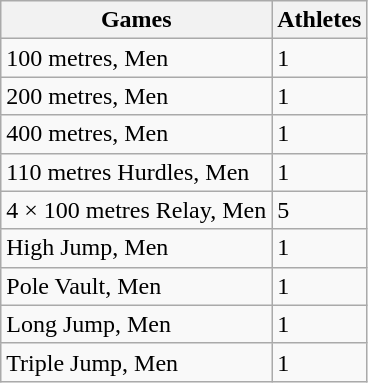<table class="wikitable">
<tr>
<th>Games</th>
<th>Athletes</th>
</tr>
<tr>
<td>100 metres, Men</td>
<td>1</td>
</tr>
<tr>
<td>200 metres, Men</td>
<td>1</td>
</tr>
<tr>
<td>400 metres, Men</td>
<td>1</td>
</tr>
<tr>
<td>110 metres Hurdles, Men</td>
<td>1</td>
</tr>
<tr>
<td>4 × 100 metres Relay, Men</td>
<td>5</td>
</tr>
<tr>
<td>High Jump, Men</td>
<td>1</td>
</tr>
<tr>
<td>Pole Vault, Men</td>
<td>1</td>
</tr>
<tr>
<td>Long Jump, Men</td>
<td>1</td>
</tr>
<tr>
<td>Triple Jump, Men</td>
<td>1</td>
</tr>
</table>
